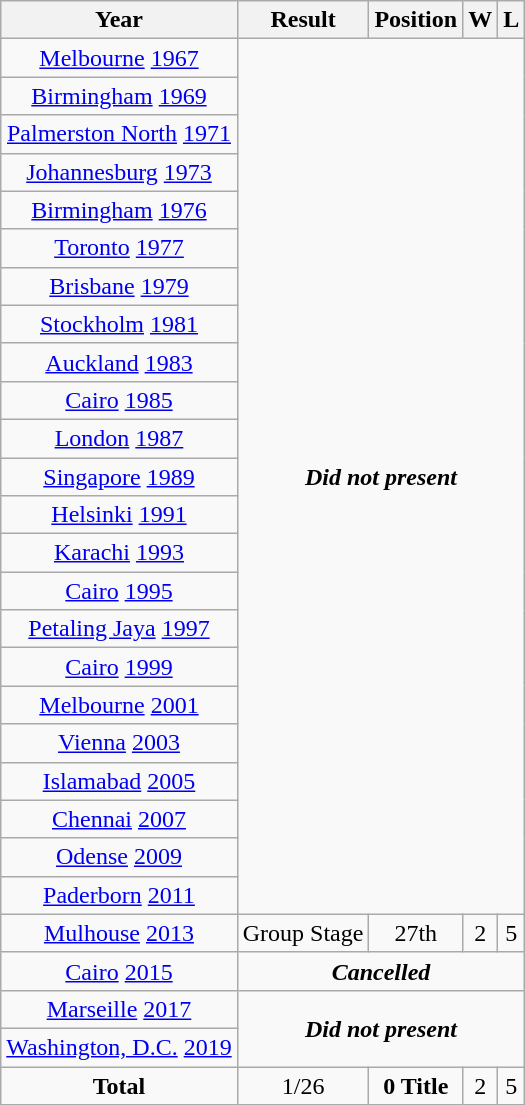<table class="wikitable" style="text-align: center;">
<tr>
<th>Year</th>
<th>Result</th>
<th>Position</th>
<th>W</th>
<th>L</th>
</tr>
<tr>
<td> <a href='#'>Melbourne</a> <a href='#'>1967</a></td>
<td rowspan="23" colspan="4" align="center"><strong><em>Did not present</em></strong></td>
</tr>
<tr>
<td> <a href='#'>Birmingham</a> <a href='#'>1969</a></td>
</tr>
<tr>
<td> <a href='#'>Palmerston North</a> <a href='#'>1971</a></td>
</tr>
<tr>
<td> <a href='#'>Johannesburg</a> <a href='#'>1973</a></td>
</tr>
<tr>
<td> <a href='#'>Birmingham</a> <a href='#'>1976</a></td>
</tr>
<tr>
<td> <a href='#'>Toronto</a> <a href='#'>1977</a></td>
</tr>
<tr>
<td> <a href='#'>Brisbane</a> <a href='#'>1979</a></td>
</tr>
<tr>
<td> <a href='#'>Stockholm</a> <a href='#'>1981</a></td>
</tr>
<tr>
<td> <a href='#'>Auckland</a> <a href='#'>1983</a></td>
</tr>
<tr>
<td> <a href='#'>Cairo</a> <a href='#'>1985</a></td>
</tr>
<tr>
<td> <a href='#'>London</a> <a href='#'>1987</a></td>
</tr>
<tr>
<td> <a href='#'>Singapore</a> <a href='#'>1989</a></td>
</tr>
<tr>
<td> <a href='#'>Helsinki</a> <a href='#'>1991</a></td>
</tr>
<tr>
<td> <a href='#'>Karachi</a> <a href='#'>1993</a></td>
</tr>
<tr>
<td> <a href='#'>Cairo</a> <a href='#'>1995</a></td>
</tr>
<tr>
<td> <a href='#'>Petaling Jaya</a> <a href='#'>1997</a></td>
</tr>
<tr>
<td> <a href='#'>Cairo</a> <a href='#'>1999</a></td>
</tr>
<tr>
<td> <a href='#'>Melbourne</a> <a href='#'>2001</a></td>
</tr>
<tr>
<td> <a href='#'>Vienna</a> <a href='#'>2003</a></td>
</tr>
<tr>
<td> <a href='#'>Islamabad</a> <a href='#'>2005</a></td>
</tr>
<tr>
<td> <a href='#'>Chennai</a> <a href='#'>2007</a></td>
</tr>
<tr>
<td> <a href='#'>Odense</a> <a href='#'>2009</a></td>
</tr>
<tr>
<td> <a href='#'>Paderborn</a> <a href='#'>2011</a></td>
</tr>
<tr>
<td> <a href='#'>Mulhouse</a> <a href='#'>2013</a></td>
<td>Group Stage</td>
<td>27th</td>
<td>2</td>
<td>5</td>
</tr>
<tr>
<td> <a href='#'>Cairo</a> <a href='#'>2015</a></td>
<td rowspan="1" colspan="4" align="center"><strong><em>Cancelled</em></strong></td>
</tr>
<tr>
<td> <a href='#'>Marseille</a> <a href='#'>2017</a></td>
<td rowspan="2" colspan="4" align="center"><strong><em>Did not present</em></strong></td>
</tr>
<tr>
<td> <a href='#'>Washington, D.C.</a> <a href='#'>2019</a></td>
</tr>
<tr>
<td><strong>Total</strong></td>
<td>1/26</td>
<td><strong>0 Title</strong></td>
<td>2</td>
<td>5</td>
</tr>
</table>
